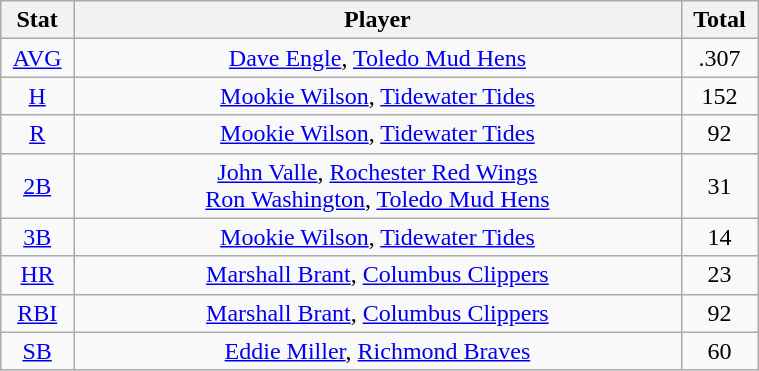<table class="wikitable" width="40%" style="text-align:center;">
<tr>
<th width="5%">Stat</th>
<th width="60%">Player</th>
<th width="5%">Total</th>
</tr>
<tr>
<td><a href='#'>AVG</a></td>
<td><a href='#'>Dave Engle</a>, <a href='#'>Toledo Mud Hens</a></td>
<td>.307</td>
</tr>
<tr>
<td><a href='#'>H</a></td>
<td><a href='#'>Mookie Wilson</a>, <a href='#'>Tidewater Tides</a></td>
<td>152</td>
</tr>
<tr>
<td><a href='#'>R</a></td>
<td><a href='#'>Mookie Wilson</a>, <a href='#'>Tidewater Tides</a></td>
<td>92</td>
</tr>
<tr>
<td><a href='#'>2B</a></td>
<td><a href='#'>John Valle</a>, <a href='#'>Rochester Red Wings</a> <br> <a href='#'>Ron Washington</a>, <a href='#'>Toledo Mud Hens</a></td>
<td>31</td>
</tr>
<tr>
<td><a href='#'>3B</a></td>
<td><a href='#'>Mookie Wilson</a>, <a href='#'>Tidewater Tides</a></td>
<td>14</td>
</tr>
<tr>
<td><a href='#'>HR</a></td>
<td><a href='#'>Marshall Brant</a>, <a href='#'>Columbus Clippers</a></td>
<td>23</td>
</tr>
<tr>
<td><a href='#'>RBI</a></td>
<td><a href='#'>Marshall Brant</a>, <a href='#'>Columbus Clippers</a></td>
<td>92</td>
</tr>
<tr>
<td><a href='#'>SB</a></td>
<td><a href='#'>Eddie Miller</a>, <a href='#'>Richmond Braves</a></td>
<td>60</td>
</tr>
</table>
